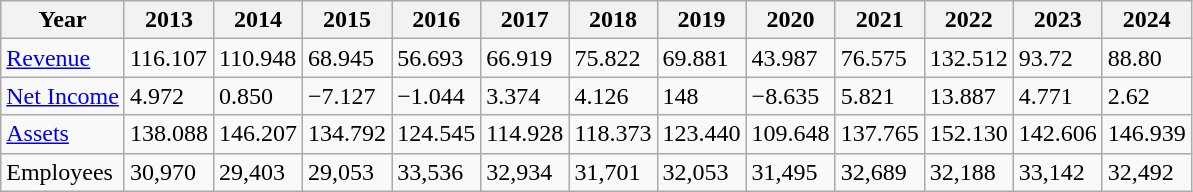<table class="wikitable">
<tr>
<th>Year</th>
<th>2013</th>
<th>2014</th>
<th>2015</th>
<th>2016</th>
<th>2017</th>
<th>2018</th>
<th>2019</th>
<th>2020</th>
<th>2021</th>
<th>2022</th>
<th>2023</th>
<th>2024</th>
</tr>
<tr>
<td><a href='#'>Revenue</a></td>
<td>116.107</td>
<td>110.948</td>
<td>68.945</td>
<td>56.693</td>
<td>66.919</td>
<td>75.822</td>
<td>69.881</td>
<td>43.987</td>
<td>76.575</td>
<td>132.512</td>
<td>93.72</td>
<td>88.80</td>
</tr>
<tr>
<td><a href='#'>Net Income</a></td>
<td>4.972</td>
<td>0.850</td>
<td>−7.127</td>
<td>−1.044</td>
<td>3.374</td>
<td>4.126</td>
<td>148</td>
<td>−8.635</td>
<td>5.821</td>
<td>13.887</td>
<td>4.771</td>
<td>2.62</td>
</tr>
<tr>
<td><a href='#'>Assets</a></td>
<td>138.088</td>
<td>146.207</td>
<td>134.792</td>
<td>124.545</td>
<td>114.928</td>
<td>118.373</td>
<td>123.440</td>
<td>109.648</td>
<td>137.765</td>
<td>152.130</td>
<td>142.606</td>
<td>146.939</td>
</tr>
<tr>
<td>Employees</td>
<td>30,970</td>
<td>29,403</td>
<td>29,053</td>
<td>33,536</td>
<td>32,934</td>
<td>31,701</td>
<td>32,053</td>
<td>31,495</td>
<td>32,689</td>
<td>32,188</td>
<td>33,142</td>
<td>32,492</td>
</tr>
</table>
